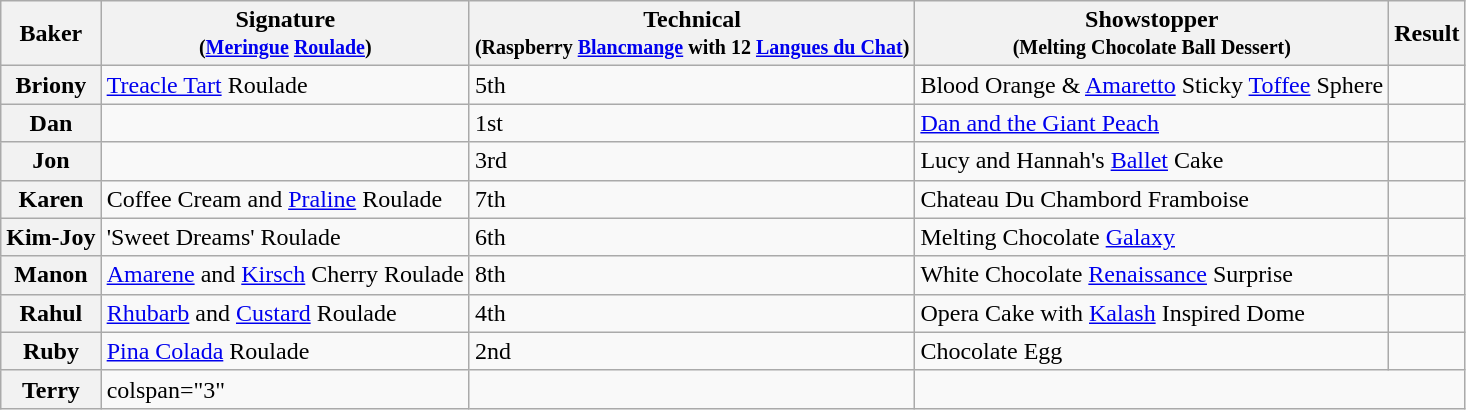<table class="wikitable sortable col3center sticky-header">
<tr>
<th scope="col">Baker</th>
<th scope="col" class="unsortable">Signature<br><small>(<a href='#'>Meringue</a> <a href='#'>Roulade</a>)</small></th>
<th scope="col">Technical<br><small>(Raspberry <a href='#'>Blancmange</a> with 12 <a href='#'>Langues du Chat</a>)</small></th>
<th scope="col" class="unsortable">Showstopper<br><small>(Melting Chocolate Ball Dessert)</small></th>
<th scope="col">Result</th>
</tr>
<tr>
<th scope="row">Briony</th>
<td><a href='#'>Treacle Tart</a> Roulade</td>
<td>5th</td>
<td>Blood Orange & <a href='#'>Amaretto</a> Sticky <a href='#'>Toffee</a> Sphere</td>
<td></td>
</tr>
<tr>
<th scope="row">Dan</th>
<td></td>
<td>1st</td>
<td><a href='#'>Dan and the Giant Peach</a></td>
<td></td>
</tr>
<tr>
<th scope="row">Jon</th>
<td></td>
<td>3rd</td>
<td>Lucy and Hannah's <a href='#'>Ballet</a> Cake</td>
<td></td>
</tr>
<tr>
<th scope="row">Karen</th>
<td>Coffee Cream and <a href='#'>Praline</a> Roulade</td>
<td>7th</td>
<td>Chateau Du Chambord Framboise</td>
<td></td>
</tr>
<tr>
<th scope="row">Kim-Joy</th>
<td>'Sweet Dreams' Roulade</td>
<td>6th</td>
<td>Melting Chocolate <a href='#'>Galaxy</a></td>
<td></td>
</tr>
<tr>
<th scope="row">Manon</th>
<td><a href='#'>Amarene</a> and <a href='#'>Kirsch</a> Cherry Roulade</td>
<td>8th</td>
<td>White Chocolate <a href='#'>Renaissance</a> Surprise</td>
<td></td>
</tr>
<tr>
<th scope="row">Rahul</th>
<td><a href='#'>Rhubarb</a> and <a href='#'>Custard</a> Roulade</td>
<td>4th</td>
<td>Opera Cake with <a href='#'>Kalash</a> Inspired Dome</td>
<td></td>
</tr>
<tr>
<th scope="row">Ruby</th>
<td><a href='#'>Pina Colada</a> Roulade</td>
<td>2nd</td>
<td>Chocolate Egg</td>
<td></td>
</tr>
<tr>
<th scope="row">Terry</th>
<td>colspan="3" </td>
<td></td>
</tr>
</table>
